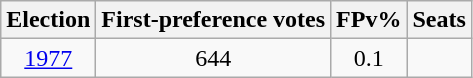<table class="wikitable">
<tr>
<th>Election</th>
<th>First-preference votes</th>
<th>FPv%</th>
<th>Seats</th>
</tr>
<tr>
<td align="center"><a href='#'>1977</a></td>
<td align="center">644</td>
<td align="center">0.1</td>
<td align="center"></td>
</tr>
</table>
